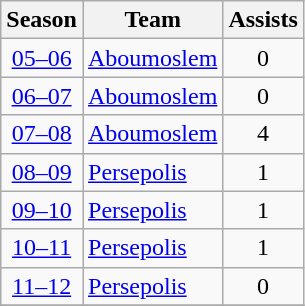<table class="wikitable" style="text-align: center;">
<tr>
<th>Season</th>
<th>Team</th>
<th>Assists</th>
</tr>
<tr>
<td><a href='#'>05–06</a></td>
<td align="left"><a href='#'>Aboumoslem</a></td>
<td>0</td>
</tr>
<tr>
<td><a href='#'>06–07</a></td>
<td align="left"><a href='#'>Aboumoslem</a></td>
<td>0</td>
</tr>
<tr>
<td><a href='#'>07–08</a></td>
<td align="left"><a href='#'>Aboumoslem</a></td>
<td>4</td>
</tr>
<tr>
<td><a href='#'>08–09</a></td>
<td align="left"><a href='#'>Persepolis</a></td>
<td>1</td>
</tr>
<tr>
<td><a href='#'>09–10</a></td>
<td align="left"><a href='#'>Persepolis</a></td>
<td>1</td>
</tr>
<tr>
<td><a href='#'>10–11</a></td>
<td align="left"><a href='#'>Persepolis</a></td>
<td>1</td>
</tr>
<tr>
<td><a href='#'>11–12</a></td>
<td align="left"><a href='#'>Persepolis</a></td>
<td>0</td>
</tr>
<tr>
</tr>
</table>
